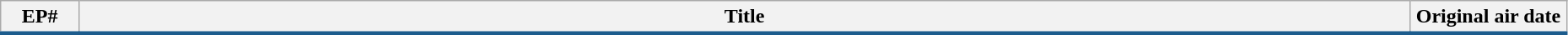<table class="plainrowheaders wikitable" width="98%" style="background:#FFF">
<tr style="border-bottom:3px solid #1C5C8D">
<th width="5%">EP#</th>
<th>Title</th>
<th width="10%">Original air date<br>










</th>
</tr>
</table>
